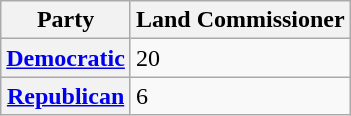<table class=wikitable>
<tr>
<th scope="col">Party</th>
<th scope="col">Land Commissioner</th>
</tr>
<tr>
<th scope="row"><a href='#'>Democratic</a></th>
<td>20</td>
</tr>
<tr>
<th scope="row"><a href='#'>Republican</a></th>
<td>6</td>
</tr>
</table>
